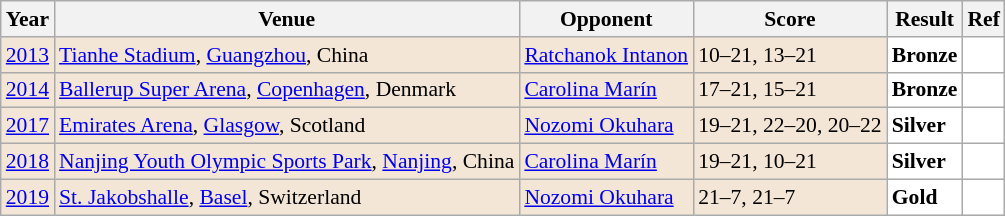<table class="sortable wikitable" style="font-size: 90%;">
<tr>
<th>Year</th>
<th>Venue</th>
<th>Opponent</th>
<th>Score</th>
<th>Result</th>
<th>Ref</th>
</tr>
<tr style="background:#F3E6D7">
<td align="center"><a href='#'>2013</a></td>
<td align="left"><a href='#'>Tianhe Stadium</a>, <a href='#'>Guangzhou</a>, China</td>
<td align="left"> <a href='#'>Ratchanok Intanon</a></td>
<td align="left">10–21, 13–21</td>
<td style="text-align:left; background:white"> <strong>Bronze</strong></td>
<td style="text-align:center; background:white"></td>
</tr>
<tr style="background:#F3E6D7">
<td align="center"><a href='#'>2014</a></td>
<td align="left"><a href='#'>Ballerup Super Arena</a>, <a href='#'>Copenhagen</a>, Denmark</td>
<td align="left"> <a href='#'>Carolina Marín</a></td>
<td align="left">17–21, 15–21</td>
<td style="text-align:left; background:white"> <strong>Bronze</strong></td>
<td style="text-align:center; background:white"></td>
</tr>
<tr style="background:#F3E6D7">
<td align="center"><a href='#'>2017</a></td>
<td align="left"><a href='#'>Emirates Arena</a>, <a href='#'>Glasgow</a>, Scotland</td>
<td align="left"> <a href='#'>Nozomi Okuhara</a></td>
<td align="left">19–21, 22–20, 20–22</td>
<td style="text-align:left; background:white"> <strong>Silver</strong></td>
<td style="text-align:center; background:white"></td>
</tr>
<tr style="background:#F3E6D7">
<td align="center"><a href='#'>2018</a></td>
<td align="left"><a href='#'>Nanjing Youth Olympic Sports Park</a>, <a href='#'>Nanjing</a>, China</td>
<td align="left"> <a href='#'>Carolina Marín</a></td>
<td align="left">19–21, 10–21</td>
<td style="text-align:left; background:white"> <strong>Silver</strong></td>
<td style="text-align:center; background:white"></td>
</tr>
<tr style="background:#F3E6D7">
<td align="center"><a href='#'>2019</a></td>
<td align="left"><a href='#'>St. Jakobshalle</a>, <a href='#'>Basel</a>, Switzerland</td>
<td align="left"> <a href='#'>Nozomi Okuhara</a></td>
<td align="left">21–7, 21–7</td>
<td style="text-align:left; background:white"> <strong>Gold</strong></td>
<td style="text-align:center; background:white"></td>
</tr>
</table>
